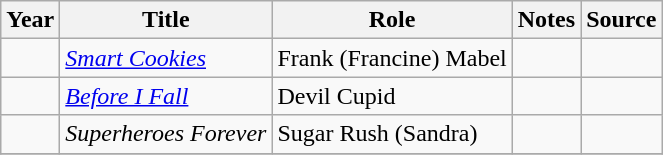<table class="wikitable sortable plainrowheaders">
<tr>
<th>Year</th>
<th>Title</th>
<th>Role</th>
<th class="unsortable">Notes</th>
<th class="unsortable">Source</th>
</tr>
<tr>
<td></td>
<td><em><a href='#'>Smart Cookies</a></em></td>
<td>Frank (Francine) Mabel</td>
<td></td>
<td></td>
</tr>
<tr>
<td></td>
<td><em><a href='#'>Before I Fall</a></em></td>
<td>Devil Cupid</td>
<td></td>
<td></td>
</tr>
<tr>
<td></td>
<td><em>Superheroes Forever</em></td>
<td>Sugar Rush (Sandra)</td>
<td></td>
<td></td>
</tr>
<tr>
</tr>
</table>
